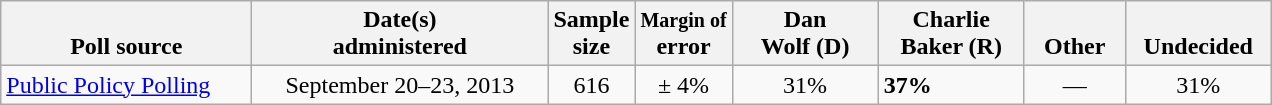<table class="wikitable">
<tr valign= bottom>
<th style="width:160px;">Poll source</th>
<th style="width:190px;">Date(s)<br>administered</th>
<th class=small>Sample<br>size</th>
<th><small>Margin of</small><br>error</th>
<th style="width:90px;">Dan<br>Wolf (D)</th>
<th style="width:90px;">Charlie<br>Baker (R)</th>
<th style="width:60px;">Other</th>
<th style="width:90px;">Undecided</th>
</tr>
<tr>
<td><a href='#'>Public Policy Polling</a></td>
<td align=center>September 20–23, 2013</td>
<td align=center>616</td>
<td align=center>± 4%</td>
<td align=center>31%</td>
<td><strong>37%</strong></td>
<td align=center>—</td>
<td align=center>31%</td>
</tr>
</table>
